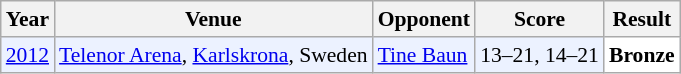<table class="sortable wikitable" style="font-size: 90%;">
<tr>
<th>Year</th>
<th>Venue</th>
<th>Opponent</th>
<th>Score</th>
<th>Result</th>
</tr>
<tr style="background:#ECF2FF">
<td align="center"><a href='#'>2012</a></td>
<td align="left"><a href='#'>Telenor Arena</a>, <a href='#'>Karlskrona</a>, Sweden</td>
<td align="left"> <a href='#'>Tine Baun</a></td>
<td align="left">13–21, 14–21</td>
<td style="text-align:left; background:white"> <strong>Bronze</strong></td>
</tr>
</table>
